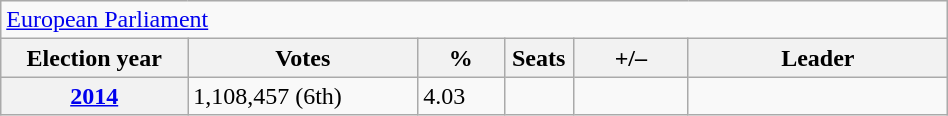<table class=wikitable style="width:50%; border:1px #AAAAFF solid">
<tr>
<td colspan=6><a href='#'>European Parliament</a></td>
</tr>
<tr>
<th width=13%>Election year</th>
<th width=16%>Votes</th>
<th width=6%>%</th>
<th width=1%>Seats</th>
<th width=8%>+/–</th>
<th width=18%>Leader</th>
</tr>
<tr>
<th><a href='#'>2014</a></th>
<td>1,108,457 (6th)</td>
<td>4.03</td>
<td></td>
<td></td>
<td></td>
</tr>
</table>
